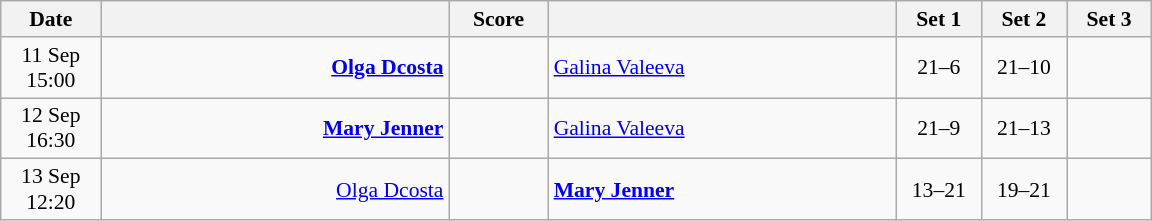<table class="wikitable" style="text-align: center; font-size:90%">
<tr>
<th width="60">Date</th>
<th align="right" width="225"></th>
<th width="60">Score</th>
<th align="left" width="225"></th>
<th width="50">Set 1</th>
<th width="50">Set 2</th>
<th width="50">Set 3</th>
</tr>
<tr>
<td>11 Sep<br>15:00</td>
<td align="right"><strong><a href='#'>Olga Dcosta</a> </strong></td>
<td align="center"></td>
<td align="left"> <a href='#'>Galina Valeeva</a></td>
<td>21–6</td>
<td>21–10</td>
<td></td>
</tr>
<tr>
<td>12 Sep<br>16:30</td>
<td align="right"><strong><a href='#'>Mary Jenner</a> </strong></td>
<td align="center"></td>
<td align="left"> <a href='#'>Galina Valeeva</a></td>
<td>21–9</td>
<td>21–13</td>
<td></td>
</tr>
<tr>
<td>13 Sep<br>12:20</td>
<td align="right"><a href='#'>Olga Dcosta</a> </td>
<td align="center"></td>
<td align="left"><strong> <a href='#'>Mary Jenner</a></strong></td>
<td>13–21</td>
<td>19–21</td>
<td></td>
</tr>
</table>
